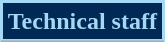<table class="wikitable">
<tr>
<th style="background:#002955; color:#A5D8F4; border:2px solid #A5D8F4;" scope="col" colspan="2">Technical staff</th>
</tr>
<tr>
</tr>
<tr>
</tr>
<tr>
</tr>
<tr>
</tr>
</table>
